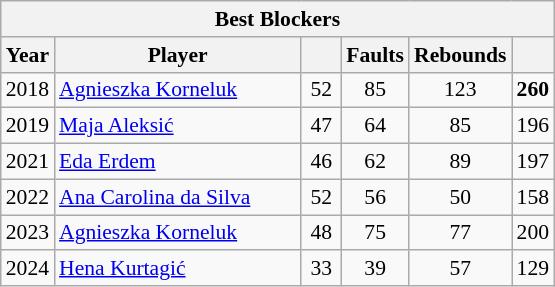<table class="wikitable sortable" style=font-size:90%>
<tr>
<th colspan=7>Best Blockers</th>
</tr>
<tr>
<th width=20>Year</th>
<th width=158>Player</th>
<th width=20></th>
<th width=20>Faults</th>
<th width=20>Rebounds</th>
<th width=20></th>
</tr>
<tr>
<td>2018</td>
<td> <a href='#'>Agnieszka Korneluk</a></td>
<td align=center>52</td>
<td align=center>85</td>
<td align=center>123</td>
<td align=center><strong>260</strong></td>
</tr>
<tr>
<td>2019</td>
<td> <a href='#'>Maja Aleksić</a></td>
<td align=center>47</td>
<td align=center>64</td>
<td align=center>85</td>
<td align=center>196</td>
</tr>
<tr>
<td>2021</td>
<td> <a href='#'>Eda Erdem</a></td>
<td align=center>46</td>
<td align=center>62</td>
<td align=center>89</td>
<td align=center>197</td>
</tr>
<tr>
<td>2022</td>
<td> <a href='#'>Ana Carolina da Silva</a></td>
<td align=center>52</td>
<td align=center>56</td>
<td align=center>50</td>
<td align=center>158</td>
</tr>
<tr>
<td>2023</td>
<td> <a href='#'>Agnieszka Korneluk</a></td>
<td align=center>48</td>
<td align=center>75</td>
<td align=center>77</td>
<td align=center>200</td>
</tr>
<tr>
<td>2024</td>
<td> <a href='#'>Hena Kurtagić</a></td>
<td align=center>33</td>
<td align=center>39</td>
<td align=center>57</td>
<td align=center>129</td>
</tr>
</table>
